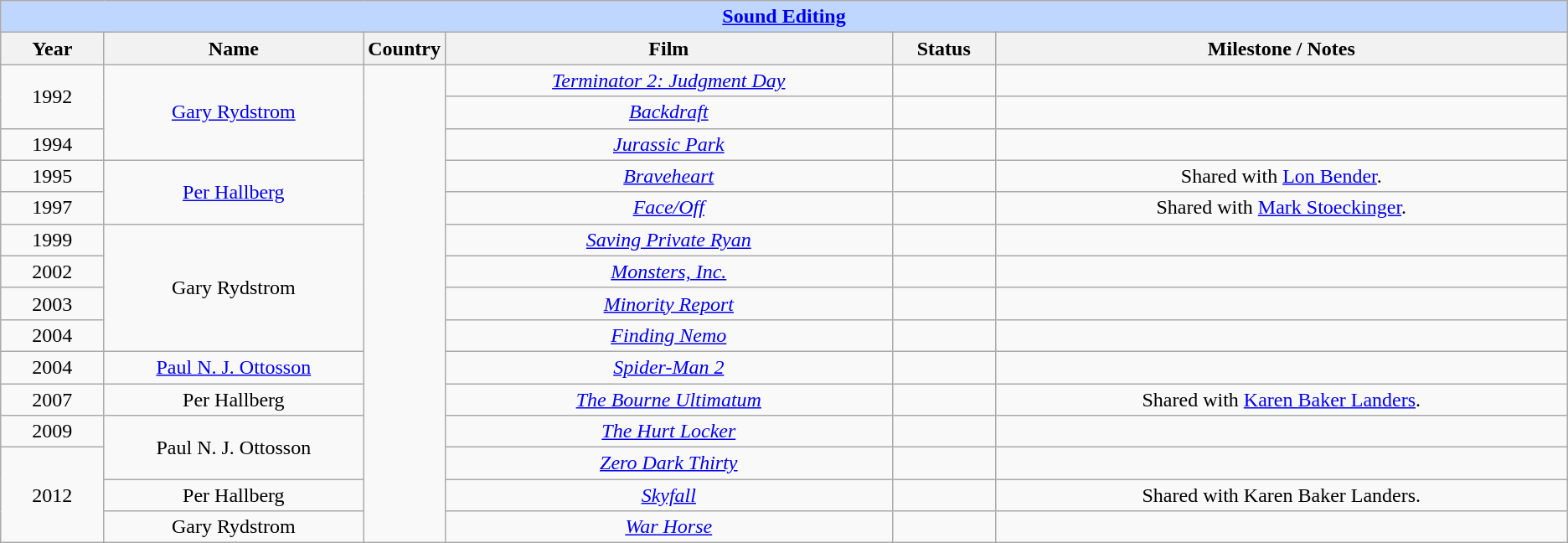<table class="wikitable" style="text-align: center">
<tr ---- bgcolor="#bfd7ff">
<td colspan=6 align=center><strong><a href='#'>Sound Editing</a></strong></td>
</tr>
<tr ---- bgcolor="#ebf5ff">
<th width="75">Year</th>
<th width="200">Name</th>
<th width="50">Country</th>
<th width="350">Film</th>
<th width="75">Status</th>
<th width="450">Milestone / Notes</th>
</tr>
<tr>
<td rowspan=2>1992</td>
<td rowspan=3><a href='#'>Gary Rydstrom</a></td>
<td rowspan="15" style="text-align: center"></td>
<td><em><a href='#'>Terminator 2: Judgment Day</a></em></td>
<td></td>
<td></td>
</tr>
<tr>
<td><em><a href='#'>Backdraft</a></em></td>
<td></td>
<td></td>
</tr>
<tr>
<td>1994</td>
<td><em><a href='#'>Jurassic Park</a></em></td>
<td></td>
<td></td>
</tr>
<tr>
<td style="text-align: center">1995</td>
<td rowspan="2"><a href='#'>Per Hallberg</a></td>
<td><em><a href='#'>Braveheart</a></em></td>
<td></td>
<td>Shared with <a href='#'>Lon Bender</a>.</td>
</tr>
<tr>
<td style="text-align: center">1997</td>
<td><em><a href='#'>Face/Off</a></em></td>
<td></td>
<td>Shared with <a href='#'>Mark Stoeckinger</a>.</td>
</tr>
<tr>
<td>1999</td>
<td rowspan=4>Gary Rydstrom</td>
<td><em><a href='#'>Saving Private Ryan</a></em></td>
<td></td>
<td></td>
</tr>
<tr>
<td>2002</td>
<td><em><a href='#'>Monsters, Inc.</a></em></td>
<td></td>
<td></td>
</tr>
<tr>
<td>2003</td>
<td><em><a href='#'>Minority Report</a></em></td>
<td></td>
<td></td>
</tr>
<tr>
<td>2004</td>
<td><em><a href='#'>Finding Nemo</a></em></td>
<td></td>
<td></td>
</tr>
<tr>
<td>2004</td>
<td><a href='#'>Paul N. J. Ottosson</a></td>
<td><em><a href='#'>Spider-Man 2</a></em></td>
<td></td>
<td></td>
</tr>
<tr>
<td style="text-align: center">2007</td>
<td>Per Hallberg</td>
<td><em><a href='#'>The Bourne Ultimatum</a></em></td>
<td></td>
<td>Shared with <a href='#'>Karen Baker Landers</a>.</td>
</tr>
<tr>
<td style="text-align: center">2009</td>
<td rowspan="2">Paul N. J. Ottosson</td>
<td><em><a href='#'>The Hurt Locker</a></em></td>
<td></td>
<td></td>
</tr>
<tr>
<td rowspan=3>2012</td>
<td><em><a href='#'>Zero Dark Thirty</a></em></td>
<td></td>
<td></td>
</tr>
<tr>
<td>Per Hallberg</td>
<td><em><a href='#'>Skyfall</a></em></td>
<td></td>
<td>Shared with Karen Baker Landers.</td>
</tr>
<tr>
<td>Gary Rydstrom</td>
<td><em><a href='#'>War Horse</a></em></td>
<td></td>
<td></td>
</tr>
</table>
